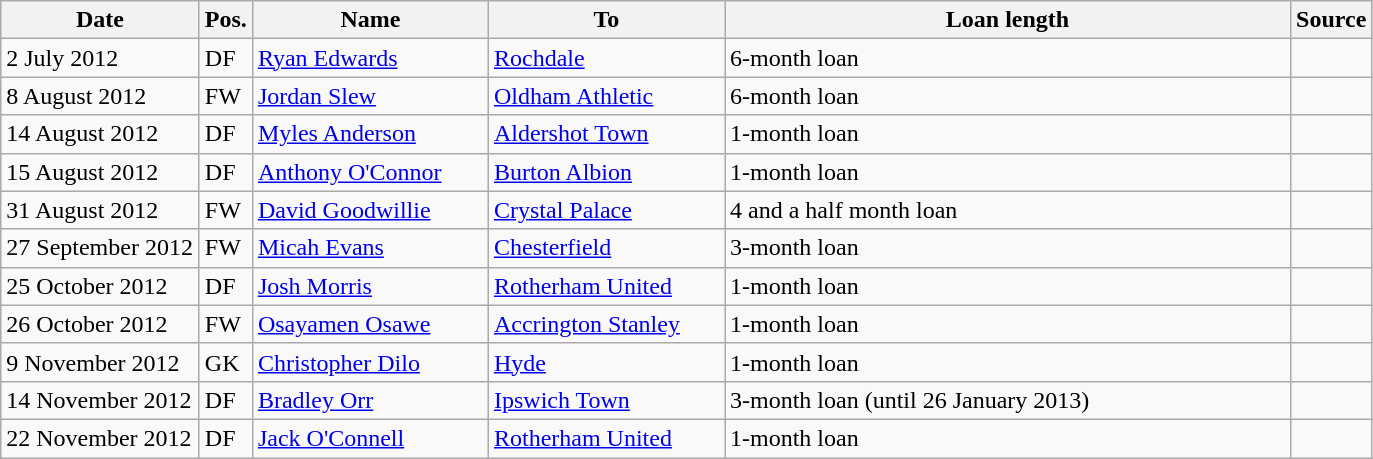<table class="wikitable">
<tr>
<th width= 125>Date</th>
<th width= 25>Pos.</th>
<th width= 150>Name</th>
<th width= 150>To</th>
<th width= 370>Loan length</th>
<th width= 30>Source</th>
</tr>
<tr>
<td>2 July 2012</td>
<td>DF</td>
<td> <a href='#'>Ryan Edwards</a></td>
<td> <a href='#'>Rochdale</a></td>
<td>6-month loan</td>
<td></td>
</tr>
<tr>
<td>8 August 2012</td>
<td>FW</td>
<td> <a href='#'>Jordan Slew</a></td>
<td> <a href='#'>Oldham Athletic</a></td>
<td>6-month loan</td>
<td></td>
</tr>
<tr>
<td>14 August 2012</td>
<td>DF</td>
<td> <a href='#'>Myles Anderson</a></td>
<td> <a href='#'>Aldershot Town</a></td>
<td>1-month loan</td>
<td></td>
</tr>
<tr>
<td>15 August 2012</td>
<td>DF</td>
<td> <a href='#'>Anthony O'Connor</a></td>
<td> <a href='#'>Burton Albion</a></td>
<td>1-month loan</td>
<td></td>
</tr>
<tr>
<td>31 August 2012</td>
<td>FW</td>
<td> <a href='#'>David Goodwillie</a></td>
<td> <a href='#'>Crystal Palace</a></td>
<td>4 and a half month loan</td>
<td></td>
</tr>
<tr>
<td>27 September 2012</td>
<td>FW</td>
<td> <a href='#'>Micah Evans</a></td>
<td> <a href='#'>Chesterfield</a></td>
<td>3-month loan</td>
<td></td>
</tr>
<tr>
<td>25 October 2012</td>
<td>DF</td>
<td> <a href='#'>Josh Morris</a></td>
<td> <a href='#'>Rotherham United</a></td>
<td>1-month loan</td>
<td></td>
</tr>
<tr>
<td>26 October 2012</td>
<td>FW</td>
<td> <a href='#'>Osayamen Osawe</a></td>
<td> <a href='#'>Accrington Stanley</a></td>
<td>1-month loan</td>
<td></td>
</tr>
<tr>
<td>9 November 2012</td>
<td>GK</td>
<td> <a href='#'>Christopher Dilo</a></td>
<td> <a href='#'>Hyde</a></td>
<td>1-month loan</td>
<td></td>
</tr>
<tr>
<td>14 November 2012</td>
<td>DF</td>
<td> <a href='#'>Bradley Orr</a></td>
<td> <a href='#'>Ipswich Town</a></td>
<td>3-month loan (until 26 January 2013)</td>
<td></td>
</tr>
<tr>
<td>22 November 2012</td>
<td>DF</td>
<td> <a href='#'>Jack O'Connell</a></td>
<td> <a href='#'>Rotherham United</a></td>
<td>1-month loan</td>
<td></td>
</tr>
</table>
